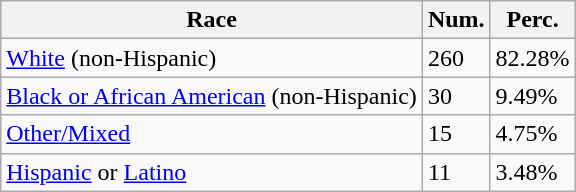<table class="wikitable">
<tr>
<th>Race</th>
<th>Num.</th>
<th>Perc.</th>
</tr>
<tr>
<td><a href='#'>White</a> (non-Hispanic)</td>
<td>260</td>
<td>82.28%</td>
</tr>
<tr>
<td><a href='#'>Black or African American</a> (non-Hispanic)</td>
<td>30</td>
<td>9.49%</td>
</tr>
<tr>
<td><a href='#'>Other/Mixed</a></td>
<td>15</td>
<td>4.75%</td>
</tr>
<tr>
<td><a href='#'>Hispanic</a> or <a href='#'>Latino</a></td>
<td>11</td>
<td>3.48%</td>
</tr>
</table>
